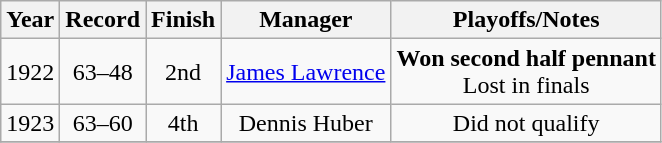<table class="wikitable" style="text-align:center">
<tr>
<th>Year</th>
<th>Record</th>
<th>Finish</th>
<th>Manager</th>
<th>Playoffs/Notes</th>
</tr>
<tr>
<td>1922</td>
<td>63–48</td>
<td>2nd</td>
<td><a href='#'>James Lawrence</a></td>
<td><strong>Won second half pennant</strong><br>Lost in finals</td>
</tr>
<tr>
<td>1923</td>
<td>63–60</td>
<td>4th</td>
<td>Dennis Huber</td>
<td>Did not qualify</td>
</tr>
<tr>
</tr>
</table>
